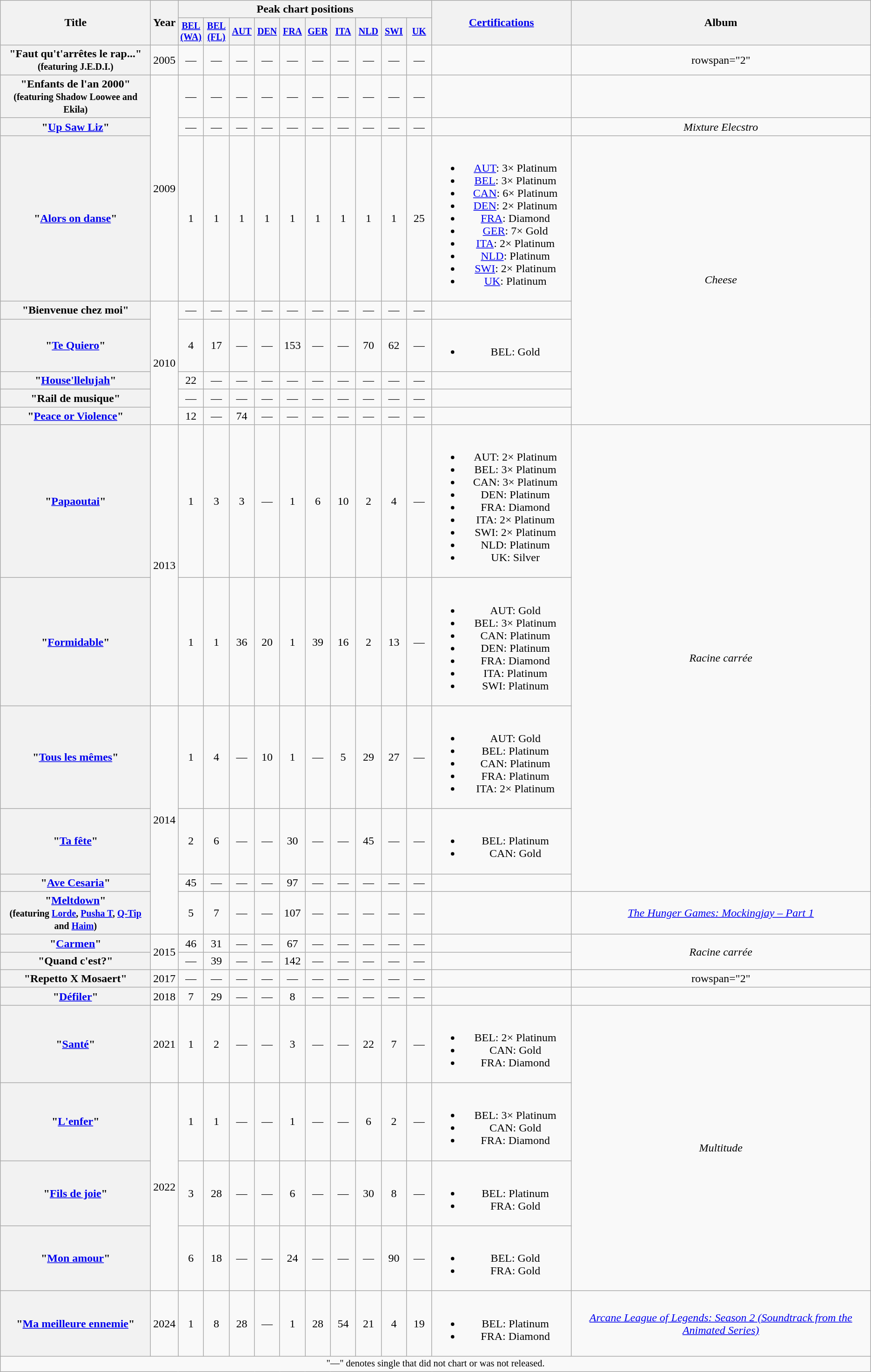<table class="wikitable plainrowheaders" style="text-align:center;">
<tr>
<th scope="col" rowspan="2" style="width:13em;">Title</th>
<th scope="col" rowspan="2">Year</th>
<th scope="col" colspan="10">Peak chart positions</th>
<th scope="col" rowspan="2" style="width:12em;"><a href='#'>Certifications</a></th>
<th scope="col" rowspan="2">Album</th>
</tr>
<tr style=font-size:smaller>
<th width="30"><a href='#'>BEL<br>(WA)</a><br></th>
<th width="30"><a href='#'>BEL<br>(FL)</a><br></th>
<th width="30"><a href='#'>AUT</a><br></th>
<th width="30"><a href='#'>DEN</a><br></th>
<th width="30"><a href='#'>FRA</a><br></th>
<th width="30"><a href='#'>GER</a><br></th>
<th width="30"><a href='#'>ITA</a><br></th>
<th width="30"><a href='#'>NLD</a><br></th>
<th width="30"><a href='#'>SWI</a><br></th>
<th width="30"><a href='#'>UK</a><br></th>
</tr>
<tr>
<th scope="row">"Faut qu't'arrêtes le rap..." <small>(featuring J.E.D.I.)</small></th>
<td>2005</td>
<td>—</td>
<td>—</td>
<td>—</td>
<td>—</td>
<td>—</td>
<td>—</td>
<td>—</td>
<td>—</td>
<td>—</td>
<td>—</td>
<td></td>
<td>rowspan="2" </td>
</tr>
<tr>
<th scope="row">"Enfants de l'an 2000" <small>(featuring Shadow Loowee and Ekila)</small></th>
<td rowspan="3">2009</td>
<td>—</td>
<td>—</td>
<td>—</td>
<td>—</td>
<td>—</td>
<td>—</td>
<td>—</td>
<td>—</td>
<td>—</td>
<td>—</td>
<td></td>
</tr>
<tr>
<th scope="row">"<a href='#'>Up Saw Liz</a>"</th>
<td>—</td>
<td>—</td>
<td>—</td>
<td>—</td>
<td>—</td>
<td>—</td>
<td>—</td>
<td>—</td>
<td>—</td>
<td>—</td>
<td></td>
<td><em>Mixture Elecstro</em></td>
</tr>
<tr>
<th scope="row">"<a href='#'>Alors on danse</a>"</th>
<td>1</td>
<td>1</td>
<td>1</td>
<td>1</td>
<td>1</td>
<td>1</td>
<td>1</td>
<td>1</td>
<td>1</td>
<td>25</td>
<td><br><ul><li><a href='#'>AUT</a>: 3× Platinum</li><li><a href='#'>BEL</a>: 3× Platinum</li><li><a href='#'>CAN</a>: 6× Platinum</li><li><a href='#'>DEN</a>: 2× Platinum</li><li><a href='#'>FRA</a>: Diamond</li><li><a href='#'>GER</a>: 7× Gold</li><li><a href='#'>ITA</a>: 2× Platinum</li><li><a href='#'>NLD</a>: Platinum</li><li><a href='#'>SWI</a>: 2× Platinum</li><li><a href='#'>UK</a>: Platinum</li></ul></td>
<td rowspan="6"><em>Cheese</em></td>
</tr>
<tr>
<th scope="row">"Bienvenue chez moi"</th>
<td rowspan="5">2010</td>
<td>—</td>
<td>—</td>
<td>—</td>
<td>—</td>
<td>—</td>
<td>—</td>
<td>—</td>
<td>—</td>
<td>—</td>
<td>—</td>
<td></td>
</tr>
<tr>
<th scope="row">"<a href='#'>Te Quiero</a>"</th>
<td>4</td>
<td>17</td>
<td>—</td>
<td>—</td>
<td>153</td>
<td>—</td>
<td>—</td>
<td>70</td>
<td>62</td>
<td>—</td>
<td><br><ul><li>BEL: Gold</li></ul></td>
</tr>
<tr>
<th scope="row">"<a href='#'>House'llelujah</a>"</th>
<td>22</td>
<td>—</td>
<td>—</td>
<td>—</td>
<td>—</td>
<td>—</td>
<td>—</td>
<td>—</td>
<td>—</td>
<td>—</td>
<td></td>
</tr>
<tr>
<th scope="row">"Rail de musique"</th>
<td>—</td>
<td>—</td>
<td>—</td>
<td>—</td>
<td>—</td>
<td>—</td>
<td>—</td>
<td>—</td>
<td>—</td>
<td>—</td>
<td></td>
</tr>
<tr>
<th scope="row">"<a href='#'>Peace or Violence</a>"</th>
<td>12</td>
<td>—</td>
<td>74</td>
<td>—</td>
<td>—</td>
<td>—</td>
<td>—</td>
<td>—</td>
<td>—</td>
<td>—</td>
<td></td>
</tr>
<tr>
<th scope="row">"<a href='#'>Papaoutai</a>"</th>
<td rowspan="2">2013</td>
<td>1</td>
<td>3</td>
<td>3</td>
<td>—</td>
<td>1</td>
<td>6</td>
<td>10</td>
<td>2</td>
<td>4</td>
<td>—</td>
<td><br><ul><li>AUT: 2× Platinum</li><li>BEL: 3× Platinum</li><li>CAN: 3× Platinum</li><li>DEN: Platinum</li><li>FRA: Diamond</li><li>ITA: 2× Platinum</li><li>SWI: 2× Platinum</li><li>NLD: Platinum</li><li>UK: Silver</li></ul></td>
<td rowspan="5"><em>Racine carrée</em></td>
</tr>
<tr>
<th scope="row">"<a href='#'>Formidable</a>"</th>
<td>1</td>
<td>1</td>
<td>36</td>
<td>20</td>
<td>1</td>
<td>39</td>
<td>16</td>
<td>2</td>
<td>13</td>
<td>—</td>
<td><br><ul><li>AUT: Gold</li><li>BEL: 3× Platinum</li><li>CAN: Platinum</li><li>DEN: Platinum</li><li>FRA: Diamond</li><li>ITA: Platinum</li><li>SWI: Platinum</li></ul></td>
</tr>
<tr>
<th scope="row">"<a href='#'>Tous les mêmes</a>"</th>
<td rowspan="4">2014</td>
<td>1</td>
<td>4</td>
<td>—</td>
<td>10</td>
<td>1</td>
<td>—</td>
<td>5</td>
<td>29</td>
<td>27</td>
<td>—</td>
<td><br><ul><li>AUT: Gold</li><li>BEL: Platinum</li><li>CAN: Platinum</li><li>FRA: Platinum</li><li>ITA: 2× Platinum</li></ul></td>
</tr>
<tr>
<th scope="row">"<a href='#'>Ta fête</a>"</th>
<td>2</td>
<td>6</td>
<td>—</td>
<td>—</td>
<td>30</td>
<td>—</td>
<td>—</td>
<td>45</td>
<td>—</td>
<td>—</td>
<td><br><ul><li>BEL: Platinum</li><li>CAN: Gold</li></ul></td>
</tr>
<tr>
<th scope="row">"<a href='#'>Ave Cesaria</a>"</th>
<td>45</td>
<td>—</td>
<td>—</td>
<td>—</td>
<td>97</td>
<td>—</td>
<td>—</td>
<td>—</td>
<td>—</td>
<td>—</td>
<td></td>
</tr>
<tr>
<th scope="row">"<a href='#'>Meltdown</a>"<br><small>(featuring <a href='#'>Lorde</a>, <a href='#'>Pusha T</a>, <a href='#'>Q-Tip</a> and <a href='#'>Haim</a>)</small></th>
<td>5</td>
<td>7</td>
<td>—</td>
<td>—</td>
<td>107</td>
<td>—</td>
<td>—</td>
<td>—</td>
<td>—</td>
<td>—</td>
<td></td>
<td><em><a href='#'>The Hunger Games: Mockingjay – Part 1</a></em></td>
</tr>
<tr>
<th scope="row">"<a href='#'>Carmen</a>"</th>
<td rowspan="2">2015</td>
<td>46</td>
<td>31</td>
<td>—</td>
<td>—</td>
<td>67</td>
<td>—</td>
<td>—</td>
<td>—</td>
<td>—</td>
<td>—</td>
<td></td>
<td rowspan="2"><em>Racine carrée</em></td>
</tr>
<tr>
<th scope="row">"Quand c'est?"</th>
<td>—</td>
<td>39</td>
<td>—</td>
<td>—</td>
<td>142</td>
<td>—</td>
<td>—</td>
<td>—</td>
<td>—</td>
<td>—</td>
<td></td>
</tr>
<tr>
<th scope="row">"Repetto X Mosaert"</th>
<td>2017</td>
<td>—</td>
<td>—</td>
<td>—</td>
<td>—</td>
<td>—</td>
<td>—</td>
<td>—</td>
<td>—</td>
<td>—</td>
<td>—</td>
<td></td>
<td>rowspan="2" </td>
</tr>
<tr>
<th scope="row">"<a href='#'>Défiler</a>"</th>
<td>2018</td>
<td>7</td>
<td>29</td>
<td>—</td>
<td>—</td>
<td>8</td>
<td>—</td>
<td>—</td>
<td>—</td>
<td>—</td>
<td>—</td>
<td></td>
</tr>
<tr>
<th scope="row">"<a href='#'>Santé</a>"</th>
<td>2021</td>
<td>1</td>
<td>2</td>
<td>—</td>
<td>—</td>
<td>3</td>
<td>—</td>
<td>—</td>
<td>22</td>
<td>7</td>
<td>—</td>
<td><br><ul><li>BEL: 2× Platinum</li><li>CAN: Gold</li><li>FRA: Diamond</li></ul></td>
<td rowspan="4"><em>Multitude</em></td>
</tr>
<tr>
<th scope="row">"<a href='#'>L'enfer</a>"</th>
<td rowspan="3">2022</td>
<td>1</td>
<td>1</td>
<td>—</td>
<td>—</td>
<td>1</td>
<td>—</td>
<td>—</td>
<td>6</td>
<td>2</td>
<td>—</td>
<td><br><ul><li>BEL: 3× Platinum</li><li>CAN: Gold</li><li>FRA: Diamond</li></ul></td>
</tr>
<tr>
<th scope="row">"<a href='#'>Fils de joie</a>"</th>
<td>3</td>
<td>28</td>
<td>—</td>
<td>—</td>
<td>6</td>
<td>—</td>
<td>—</td>
<td>30</td>
<td>8</td>
<td>—</td>
<td><br><ul><li>BEL: Platinum</li><li>FRA: Gold</li></ul></td>
</tr>
<tr>
<th scope="row">"<a href='#'>Mon amour</a>"<br></th>
<td>6</td>
<td>18</td>
<td>—</td>
<td>—</td>
<td>24</td>
<td>—</td>
<td>—</td>
<td>—</td>
<td>90</td>
<td>—</td>
<td><br><ul><li>BEL: Gold</li><li>FRA: Gold</li></ul></td>
</tr>
<tr>
<th scope="row">"<a href='#'>Ma meilleure ennemie</a>"<br></th>
<td>2024</td>
<td>1</td>
<td>8</td>
<td>28</td>
<td>—</td>
<td>1</td>
<td>28</td>
<td>54</td>
<td>21</td>
<td>4</td>
<td>19</td>
<td><br><ul><li>BEL: Platinum</li><li>FRA: Diamond</li></ul></td>
<td><em><a href='#'>Arcane League of Legends: Season 2 (Soundtrack from the Animated Series)</a></em></td>
</tr>
<tr>
<td colspan="15" style="font-size:85%">"—" denotes single that did not chart or was not released.</td>
</tr>
</table>
